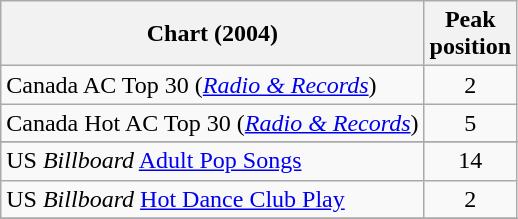<table class="wikitable sortable">
<tr>
<th align="left">Chart (2004)</th>
<th align="left">Peak<br>position</th>
</tr>
<tr>
<td>Canada AC Top 30 (<em><a href='#'>Radio & Records</a></em>)</td>
<td align="center">2</td>
</tr>
<tr>
<td>Canada Hot AC Top 30 (<em><a href='#'>Radio & Records</a></em>)</td>
<td align="center">5</td>
</tr>
<tr>
</tr>
<tr>
</tr>
<tr>
</tr>
<tr>
<td align="left">US <em>Billboard</em> <a href='#'>Adult Pop Songs</a></td>
<td align="center">14</td>
</tr>
<tr>
<td align="left">US <em>Billboard</em> <a href='#'>Hot Dance Club Play</a></td>
<td align="center">2</td>
</tr>
<tr>
</tr>
</table>
